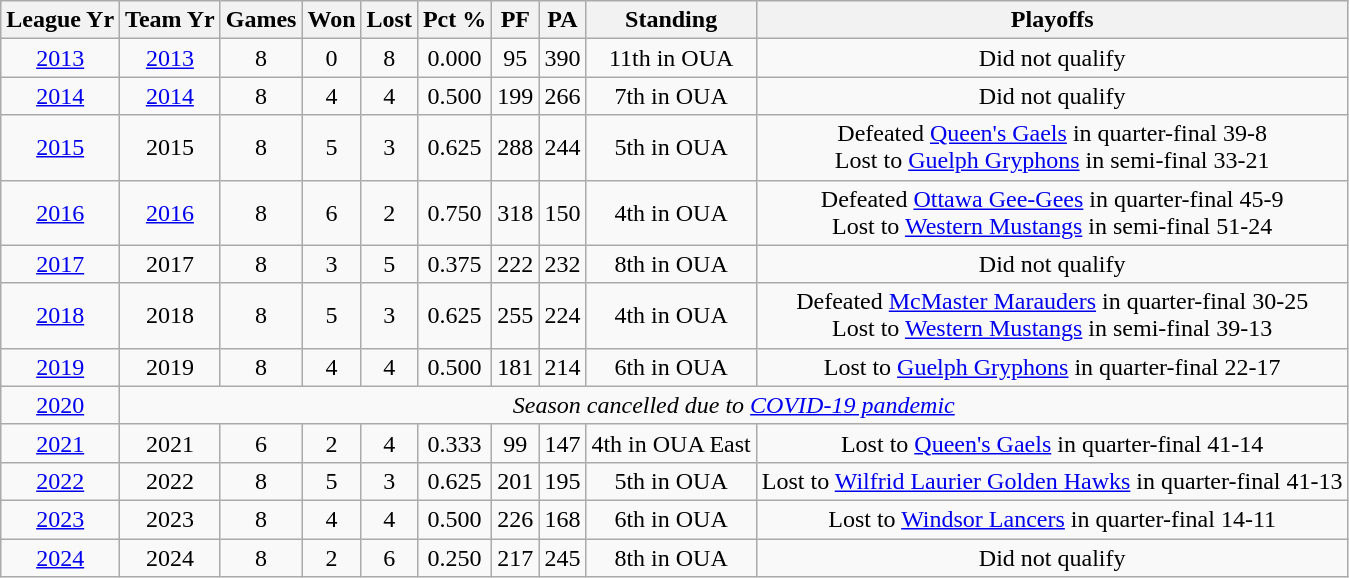<table class="wikitable" style="text-align:center">
<tr>
<th>League Yr</th>
<th>Team Yr</th>
<th>Games</th>
<th>Won</th>
<th>Lost</th>
<th>Pct %</th>
<th>PF</th>
<th>PA</th>
<th>Standing</th>
<th>Playoffs</th>
</tr>
<tr>
<td><a href='#'>2013</a></td>
<td><a href='#'>2013</a></td>
<td>8</td>
<td>0</td>
<td>8</td>
<td>0.000</td>
<td>95</td>
<td>390</td>
<td>11th in OUA</td>
<td>Did not qualify</td>
</tr>
<tr>
<td><a href='#'>2014</a></td>
<td><a href='#'>2014</a></td>
<td>8</td>
<td>4</td>
<td>4</td>
<td>0.500</td>
<td>199</td>
<td>266</td>
<td>7th in OUA</td>
<td>Did not qualify</td>
</tr>
<tr>
<td><a href='#'>2015</a></td>
<td>2015</td>
<td>8</td>
<td>5</td>
<td>3</td>
<td>0.625</td>
<td>288</td>
<td>244</td>
<td>5th in OUA</td>
<td>Defeated <a href='#'>Queen's Gaels</a> in quarter-final 39-8<br> Lost to <a href='#'>Guelph Gryphons</a> in semi-final 33-21</td>
</tr>
<tr>
<td><a href='#'>2016</a></td>
<td><a href='#'>2016</a></td>
<td>8</td>
<td>6</td>
<td>2</td>
<td>0.750</td>
<td>318</td>
<td>150</td>
<td>4th in OUA</td>
<td>Defeated <a href='#'>Ottawa Gee-Gees</a> in quarter-final 45-9<br> Lost to <a href='#'>Western Mustangs</a> in semi-final 51-24</td>
</tr>
<tr>
<td><a href='#'>2017</a></td>
<td>2017</td>
<td>8</td>
<td>3</td>
<td>5</td>
<td>0.375</td>
<td>222</td>
<td>232</td>
<td>8th in OUA</td>
<td>Did not qualify</td>
</tr>
<tr>
<td><a href='#'>2018</a></td>
<td>2018</td>
<td>8</td>
<td>5</td>
<td>3</td>
<td>0.625</td>
<td>255</td>
<td>224</td>
<td>4th in OUA</td>
<td>Defeated <a href='#'>McMaster Marauders</a> in quarter-final 30-25<br> Lost to <a href='#'>Western Mustangs</a> in semi-final 39-13</td>
</tr>
<tr>
<td><a href='#'>2019</a></td>
<td>2019</td>
<td>8</td>
<td>4</td>
<td>4</td>
<td>0.500</td>
<td>181</td>
<td>214</td>
<td>6th in OUA</td>
<td>Lost to <a href='#'>Guelph Gryphons</a> in quarter-final 22-17</td>
</tr>
<tr>
<td><a href='#'>2020</a></td>
<td align="center" colSpan="9"><em>Season cancelled due to <a href='#'>COVID-19 pandemic</a></em></td>
</tr>
<tr>
<td><a href='#'>2021</a></td>
<td>2021</td>
<td>6</td>
<td>2</td>
<td>4</td>
<td>0.333</td>
<td>99</td>
<td>147</td>
<td>4th in OUA East</td>
<td>Lost to <a href='#'>Queen's Gaels</a> in quarter-final 41-14</td>
</tr>
<tr>
<td><a href='#'>2022</a></td>
<td>2022</td>
<td>8</td>
<td>5</td>
<td>3</td>
<td>0.625</td>
<td>201</td>
<td>195</td>
<td>5th in OUA</td>
<td>Lost to <a href='#'>Wilfrid Laurier Golden Hawks</a> in quarter-final 41-13</td>
</tr>
<tr>
<td><a href='#'>2023</a></td>
<td>2023</td>
<td>8</td>
<td>4</td>
<td>4</td>
<td>0.500</td>
<td>226</td>
<td>168</td>
<td>6th in OUA</td>
<td>Lost to <a href='#'>Windsor Lancers</a> in quarter-final 14-11</td>
</tr>
<tr>
<td><a href='#'>2024</a></td>
<td>2024</td>
<td>8</td>
<td>2</td>
<td>6</td>
<td>0.250</td>
<td>217</td>
<td>245</td>
<td>8th in OUA</td>
<td>Did not qualify</td>
</tr>
</table>
